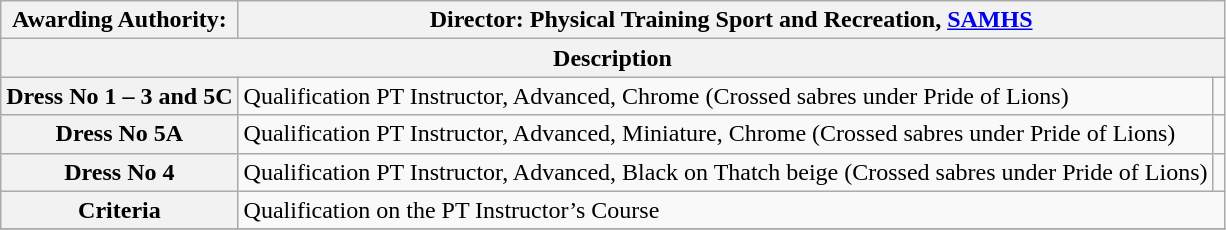<table class=wikitable style="text-align: left;">
<tr>
<th><strong>Awarding Authority</strong>:</th>
<th colspan="2">Director: Physical Training Sport and Recreation, <a href='#'>SAMHS</a></th>
</tr>
<tr>
<th colspan="3">Description</th>
</tr>
<tr>
<th>Dress No 1 – 3 and 5C</th>
<td>Qualification PT Instructor, Advanced, Chrome (Crossed sabres under Pride of Lions)</td>
<td></td>
</tr>
<tr>
<th>Dress No 5A</th>
<td>Qualification PT Instructor, Advanced, Miniature, Chrome (Crossed sabres under Pride of Lions)</td>
<td></td>
</tr>
<tr>
<th>Dress No 4</th>
<td>Qualification PT Instructor, Advanced, Black on Thatch beige (Crossed sabres under Pride of Lions)</td>
<td></td>
</tr>
<tr>
<th>Criteria</th>
<td colspan="2">Qualification on the PT Instructor’s Course</td>
</tr>
<tr>
</tr>
</table>
